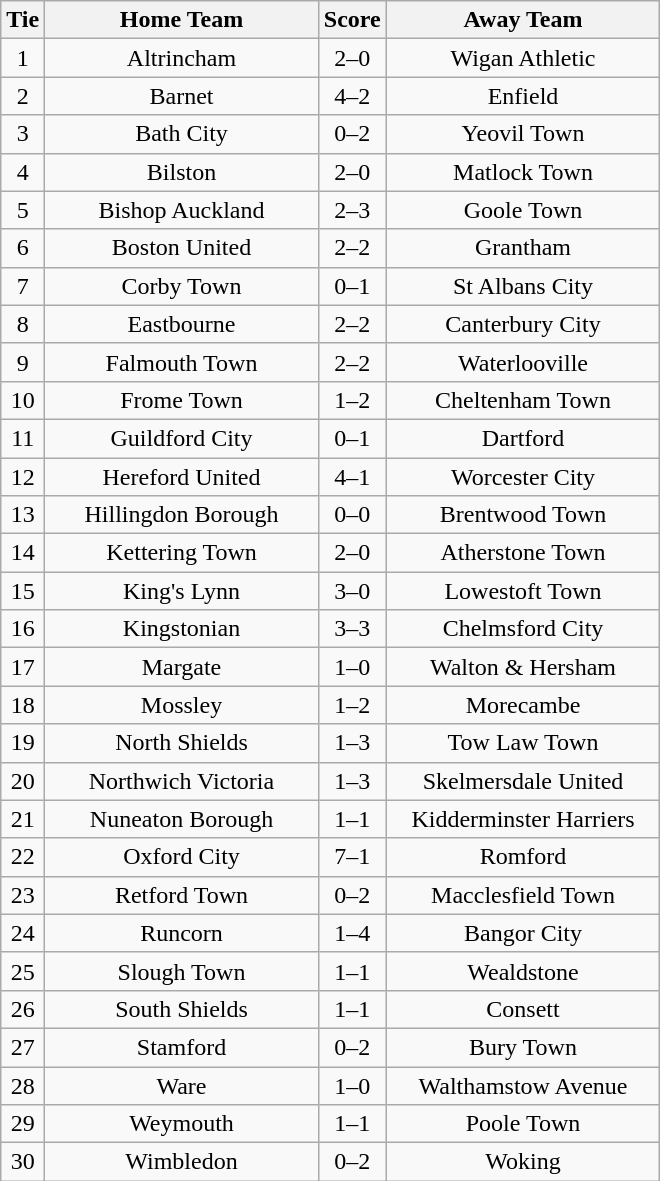<table class="wikitable" style="text-align:center;">
<tr>
<th width=20>Tie</th>
<th width=175>Home Team</th>
<th width=20>Score</th>
<th width=175>Away Team</th>
</tr>
<tr>
<td>1</td>
<td>Altrincham</td>
<td>2–0</td>
<td>Wigan Athletic</td>
</tr>
<tr>
<td>2</td>
<td>Barnet</td>
<td>4–2</td>
<td>Enfield</td>
</tr>
<tr>
<td>3</td>
<td>Bath City</td>
<td>0–2</td>
<td>Yeovil Town</td>
</tr>
<tr>
<td>4</td>
<td>Bilston</td>
<td>2–0</td>
<td>Matlock Town</td>
</tr>
<tr>
<td>5</td>
<td>Bishop Auckland</td>
<td>2–3</td>
<td>Goole Town</td>
</tr>
<tr>
<td>6</td>
<td>Boston United</td>
<td>2–2</td>
<td>Grantham</td>
</tr>
<tr>
<td>7</td>
<td>Corby Town</td>
<td>0–1</td>
<td>St Albans City</td>
</tr>
<tr>
<td>8</td>
<td>Eastbourne</td>
<td>2–2</td>
<td>Canterbury City</td>
</tr>
<tr>
<td>9</td>
<td>Falmouth Town</td>
<td>2–2</td>
<td>Waterlooville</td>
</tr>
<tr>
<td>10</td>
<td>Frome Town</td>
<td>1–2</td>
<td>Cheltenham Town</td>
</tr>
<tr>
<td>11</td>
<td>Guildford City</td>
<td>0–1</td>
<td>Dartford</td>
</tr>
<tr>
<td>12</td>
<td>Hereford United</td>
<td>4–1</td>
<td>Worcester City</td>
</tr>
<tr>
<td>13</td>
<td>Hillingdon Borough</td>
<td>0–0</td>
<td>Brentwood Town</td>
</tr>
<tr>
<td>14</td>
<td>Kettering Town</td>
<td>2–0</td>
<td>Atherstone Town</td>
</tr>
<tr>
<td>15</td>
<td>King's Lynn</td>
<td>3–0</td>
<td>Lowestoft Town</td>
</tr>
<tr>
<td>16</td>
<td>Kingstonian</td>
<td>3–3</td>
<td>Chelmsford City</td>
</tr>
<tr>
<td>17</td>
<td>Margate</td>
<td>1–0</td>
<td>Walton & Hersham</td>
</tr>
<tr>
<td>18</td>
<td>Mossley</td>
<td>1–2</td>
<td>Morecambe</td>
</tr>
<tr>
<td>19</td>
<td>North Shields</td>
<td>1–3</td>
<td>Tow Law Town</td>
</tr>
<tr>
<td>20</td>
<td>Northwich Victoria</td>
<td>1–3</td>
<td>Skelmersdale United</td>
</tr>
<tr>
<td>21</td>
<td>Nuneaton Borough</td>
<td>1–1</td>
<td>Kidderminster Harriers</td>
</tr>
<tr>
<td>22</td>
<td>Oxford City</td>
<td>7–1</td>
<td>Romford</td>
</tr>
<tr>
<td>23</td>
<td>Retford Town</td>
<td>0–2</td>
<td>Macclesfield Town</td>
</tr>
<tr>
<td>24</td>
<td>Runcorn</td>
<td>1–4</td>
<td>Bangor City</td>
</tr>
<tr>
<td>25</td>
<td>Slough Town</td>
<td>1–1</td>
<td>Wealdstone</td>
</tr>
<tr>
<td>26</td>
<td>South Shields</td>
<td>1–1</td>
<td>Consett</td>
</tr>
<tr>
<td>27</td>
<td>Stamford</td>
<td>0–2</td>
<td>Bury Town</td>
</tr>
<tr>
<td>28</td>
<td>Ware</td>
<td>1–0</td>
<td>Walthamstow Avenue</td>
</tr>
<tr>
<td>29</td>
<td>Weymouth</td>
<td>1–1</td>
<td>Poole Town</td>
</tr>
<tr>
<td>30</td>
<td>Wimbledon</td>
<td>0–2</td>
<td>Woking</td>
</tr>
</table>
